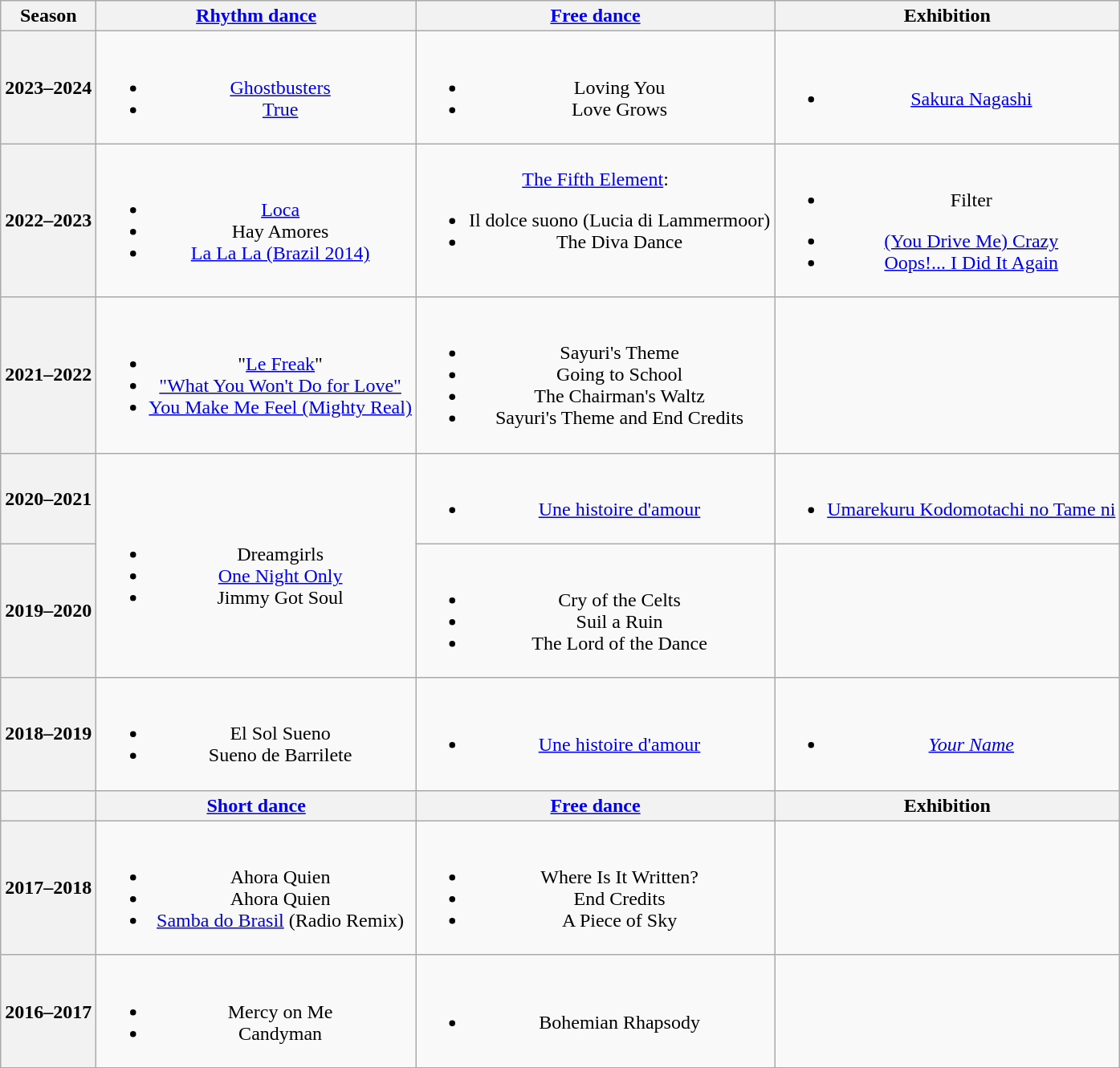<table class=wikitable style=text-align:center>
<tr>
<th>Season</th>
<th><a href='#'>Rhythm dance</a></th>
<th><a href='#'>Free dance</a></th>
<th>Exhibition</th>
</tr>
<tr>
<th>2023–2024  <br> </th>
<td><br><ul><li><a href='#'>Ghostbusters</a> <br> </li><li><a href='#'>True</a> <br> </li></ul></td>
<td><br><ul><li>Loving You <br></li><li>Love Grows <br></li></ul></td>
<td><br><ul><li><a href='#'>Sakura Nagashi</a> <br></li></ul></td>
</tr>
<tr>
<th>2022–2023  <br> </th>
<td><br><ul><li><a href='#'>Loca</a> <br></li><li>Hay Amores <br></li><li><a href='#'>La La La (Brazil 2014)</a>  <br></li></ul></td>
<td><a href='#'>The Fifth Element</a>:<br><ul><li>Il dolce suono (Lucia di Lammermoor) <br></li><li>The Diva Dance <br></li></ul></td>
<td><br><ul><li>Filter <br></li></ul><ul><li><a href='#'>(You Drive Me) Crazy</a></li><li><a href='#'>Oops!... I Did It Again</a> <br></li></ul></td>
</tr>
<tr>
<th>2021–2022 <br> </th>
<td><br><ul><li>"<a href='#'>Le Freak</a>" <br> </li><li><a href='#'>"What You Won't Do for Love"</a> <br> </li><li><a href='#'>You Make Me Feel (Mighty Real)</a> <br></li></ul></td>
<td><br><ul><li>Sayuri's Theme</li><li>Going to School</li><li>The Chairman's Waltz</li><li>Sayuri's Theme and End Credits <br> </li></ul></td>
<td></td>
</tr>
<tr>
<th>2020–2021 <br> </th>
<td rowspan=2><br><ul><li> Dreamgirls</li><li> <a href='#'>One Night Only</a></li><li> Jimmy Got Soul <br></li></ul></td>
<td><br><ul><li><a href='#'>Une histoire d'amour</a> <br></li></ul></td>
<td><br><ul><li><a href='#'>Umarekuru Kodomotachi no Tame ni</a> <br></li></ul></td>
</tr>
<tr>
<th>2019–2020 <br> </th>
<td><br><ul><li>Cry of the Celts</li><li>Suil a Ruin</li><li>The Lord of the Dance <br></li></ul></td>
<td></td>
</tr>
<tr>
<th>2018–2019 <br> </th>
<td><br><ul><li> El Sol Sueno <br></li><li> Sueno de Barrilete <br></li></ul></td>
<td><br><ul><li><a href='#'>Une histoire d'amour</a> <br></li></ul></td>
<td><br><ul><li><em><a href='#'>Your Name</a></em><br></li></ul></td>
</tr>
<tr>
<th></th>
<th><a href='#'>Short dance</a></th>
<th><a href='#'>Free dance</a></th>
<th>Exhibition</th>
</tr>
<tr>
<th>2017–2018 <br> </th>
<td><br><ul><li> Ahora Quien <br></li><li> Ahora Quien <br></li><li> <a href='#'>Samba do Brasil</a> (Radio Remix) <br></li></ul></td>
<td><br><ul><li>Where Is It Written? <br></li><li>End Credits <br></li><li>A Piece of Sky <br></li></ul></td>
<td></td>
</tr>
<tr>
<th>2016–2017<br></th>
<td><br><ul><li>Mercy on Me</li><li>Candyman <br> </li></ul></td>
<td><br><ul><li>Bohemian Rhapsody <br> </li></ul></td>
<td></td>
</tr>
</table>
